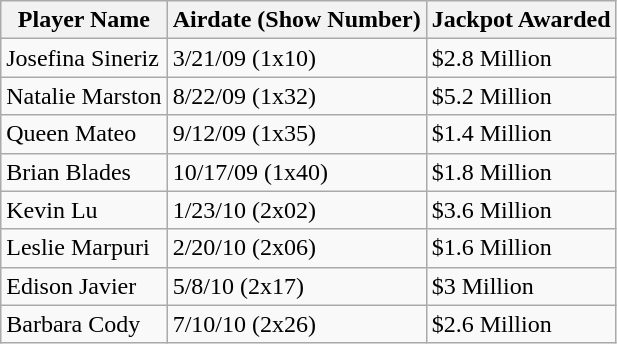<table class="wikitable">
<tr>
<th>Player Name</th>
<th>Airdate (Show Number)</th>
<th>Jackpot Awarded</th>
</tr>
<tr>
<td>Josefina Sineriz</td>
<td>3/21/09 (1x10)</td>
<td>$2.8 Million</td>
</tr>
<tr>
<td>Natalie Marston</td>
<td>8/22/09 (1x32)</td>
<td>$5.2 Million</td>
</tr>
<tr>
<td>Queen Mateo</td>
<td>9/12/09 (1x35)</td>
<td>$1.4 Million</td>
</tr>
<tr>
<td>Brian Blades</td>
<td>10/17/09 (1x40)</td>
<td>$1.8 Million</td>
</tr>
<tr>
<td>Kevin Lu</td>
<td>1/23/10 (2x02)</td>
<td>$3.6 Million</td>
</tr>
<tr>
<td>Leslie Marpuri</td>
<td>2/20/10 (2x06)</td>
<td>$1.6 Million</td>
</tr>
<tr>
<td>Edison Javier</td>
<td>5/8/10 (2x17)</td>
<td>$3 Million</td>
</tr>
<tr>
<td>Barbara Cody</td>
<td>7/10/10 (2x26)</td>
<td>$2.6 Million</td>
</tr>
</table>
